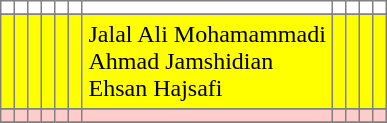<table class="toccolours" border="1" cellpadding="4" cellspacing="0" style="border-collapse: collapse; margin:0;">
<tr>
<th></th>
<th></th>
<th></th>
<th></th>
<th></th>
<th></th>
<th></th>
<th></th>
<th></th>
<th></th>
<th></th>
</tr>
<tr>
</tr>
<tr style="background:#FFFF00;">
<td></td>
<td></td>
<td></td>
<td></td>
<td></td>
<td></td>
<td><div> Jalal Ali Mohamammadi  <br> Ahmad Jamshidian   <br> Ehsan Hajsafi  </div></td>
<td></td>
<td></td>
<td></td>
<td></td>
</tr>
<tr>
</tr>
<tr style="background:#FFCCCC;">
<td></td>
<td></td>
<td></td>
<td></td>
<td></td>
<td></td>
<td></td>
<td></td>
<td></td>
<td></td>
<td></td>
</tr>
<tr>
</tr>
</table>
